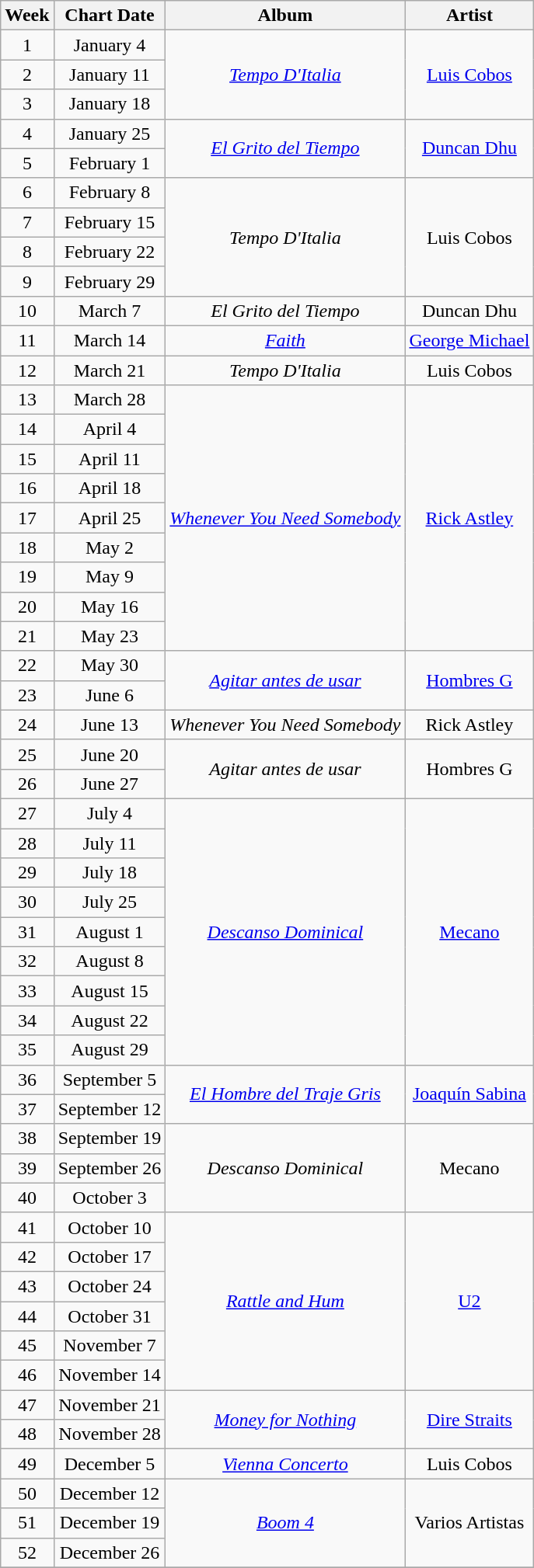<table class="wikitable" style="text-align: center">
<tr>
<th>Week</th>
<th>Chart Date</th>
<th>Album</th>
<th>Artist</th>
</tr>
<tr>
<td>1</td>
<td>January 4</td>
<td rowspan="3"><em><a href='#'>Tempo D'Italia</a></em></td>
<td rowspan="3"><a href='#'>Luis Cobos</a></td>
</tr>
<tr>
<td>2</td>
<td>January 11</td>
</tr>
<tr>
<td>3</td>
<td>January 18</td>
</tr>
<tr>
<td>4</td>
<td>January 25</td>
<td rowspan="2"><em><a href='#'>El Grito del Tiempo</a></em></td>
<td rowspan="2"><a href='#'>Duncan Dhu</a></td>
</tr>
<tr>
<td>5</td>
<td>February 1</td>
</tr>
<tr>
<td>6</td>
<td>February 8</td>
<td rowspan="4"><em>Tempo D'Italia</em></td>
<td rowspan="4">Luis Cobos</td>
</tr>
<tr>
<td>7</td>
<td>February 15</td>
</tr>
<tr>
<td>8</td>
<td>February 22</td>
</tr>
<tr>
<td>9</td>
<td>February 29</td>
</tr>
<tr>
<td>10</td>
<td>March 7</td>
<td><em>El Grito del Tiempo</em></td>
<td>Duncan Dhu</td>
</tr>
<tr>
<td>11</td>
<td>March 14</td>
<td><em><a href='#'>Faith</a></em></td>
<td><a href='#'>George Michael</a></td>
</tr>
<tr>
<td>12</td>
<td>March 21</td>
<td><em>Tempo D'Italia</em></td>
<td>Luis Cobos</td>
</tr>
<tr>
<td>13</td>
<td>March 28</td>
<td rowspan="9"><em><a href='#'>Whenever You Need Somebody</a></em></td>
<td rowspan="9"><a href='#'>Rick Astley</a></td>
</tr>
<tr>
<td>14</td>
<td>April 4</td>
</tr>
<tr>
<td>15</td>
<td>April 11</td>
</tr>
<tr>
<td>16</td>
<td>April 18</td>
</tr>
<tr>
<td>17</td>
<td>April 25</td>
</tr>
<tr>
<td>18</td>
<td>May 2</td>
</tr>
<tr>
<td>19</td>
<td>May 9</td>
</tr>
<tr>
<td>20</td>
<td>May 16</td>
</tr>
<tr>
<td>21</td>
<td>May 23</td>
</tr>
<tr>
<td>22</td>
<td>May 30</td>
<td rowspan="2"><em><a href='#'>Agitar antes de usar</a></em></td>
<td rowspan="2"><a href='#'>Hombres G</a></td>
</tr>
<tr>
<td>23</td>
<td>June 6</td>
</tr>
<tr>
<td>24</td>
<td>June 13</td>
<td><em>Whenever You Need Somebody</em></td>
<td>Rick Astley</td>
</tr>
<tr>
<td>25</td>
<td>June 20</td>
<td rowspan="2"><em>Agitar antes de usar</em></td>
<td rowspan="2">Hombres G</td>
</tr>
<tr>
<td>26</td>
<td>June 27</td>
</tr>
<tr>
<td>27</td>
<td>July 4</td>
<td rowspan="9"><em><a href='#'>Descanso Dominical</a></em></td>
<td rowspan="9"><a href='#'>Mecano</a></td>
</tr>
<tr>
<td>28</td>
<td>July 11</td>
</tr>
<tr>
<td>29</td>
<td>July 18</td>
</tr>
<tr>
<td>30</td>
<td>July 25</td>
</tr>
<tr>
<td>31</td>
<td>August 1</td>
</tr>
<tr>
<td>32</td>
<td>August 8</td>
</tr>
<tr>
<td>33</td>
<td>August 15</td>
</tr>
<tr>
<td>34</td>
<td>August 22</td>
</tr>
<tr>
<td>35</td>
<td>August 29</td>
</tr>
<tr>
<td>36</td>
<td>September 5</td>
<td rowspan="2"><em><a href='#'>El Hombre del Traje Gris</a></em></td>
<td rowspan="2"><a href='#'>Joaquín Sabina</a></td>
</tr>
<tr>
<td>37</td>
<td>September 12</td>
</tr>
<tr>
<td>38</td>
<td>September 19</td>
<td rowspan="3"><em>Descanso Dominical</em></td>
<td rowspan="3">Mecano</td>
</tr>
<tr>
<td>39</td>
<td>September 26</td>
</tr>
<tr>
<td>40</td>
<td>October 3</td>
</tr>
<tr>
<td>41</td>
<td>October 10</td>
<td rowspan="6"><em><a href='#'>Rattle and Hum</a></em></td>
<td rowspan="6"><a href='#'>U2</a></td>
</tr>
<tr>
<td>42</td>
<td>October 17</td>
</tr>
<tr>
<td>43</td>
<td>October 24</td>
</tr>
<tr>
<td>44</td>
<td>October 31</td>
</tr>
<tr>
<td>45</td>
<td>November 7</td>
</tr>
<tr>
<td>46</td>
<td>November 14</td>
</tr>
<tr>
<td>47</td>
<td>November 21</td>
<td rowspan="2"><em><a href='#'>Money for Nothing</a></em></td>
<td rowspan="2"><a href='#'>Dire Straits</a></td>
</tr>
<tr>
<td>48</td>
<td>November 28</td>
</tr>
<tr>
<td>49</td>
<td>December 5</td>
<td><em><a href='#'>Vienna Concerto</a></em></td>
<td>Luis Cobos</td>
</tr>
<tr>
<td>50</td>
<td>December 12</td>
<td rowspan="3"><em><a href='#'>Boom 4</a></em></td>
<td rowspan="3">Varios Artistas</td>
</tr>
<tr>
<td>51</td>
<td>December 19</td>
</tr>
<tr>
<td>52</td>
<td>December 26</td>
</tr>
<tr>
</tr>
</table>
